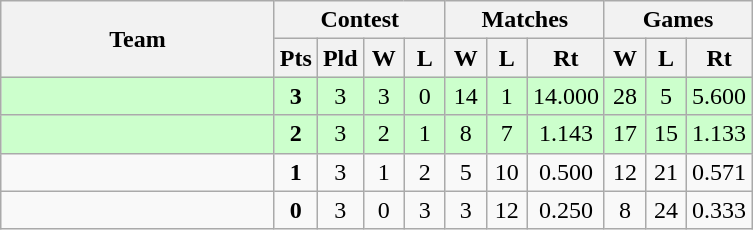<table class=wikitable style="text-align:center">
<tr>
<th width=175 rowspan=2>Team</th>
<th colspan=4>Contest</th>
<th colspan=3>Matches</th>
<th colspan=3>Games</th>
</tr>
<tr>
<th width=20>Pts</th>
<th width=20>Pld</th>
<th width=20>W</th>
<th width=20>L</th>
<th width=20>W</th>
<th width=20>L</th>
<th width=20>Rt</th>
<th width=20>W</th>
<th width=20>L</th>
<th width=20>Rt</th>
</tr>
<tr bgcolor=ccffcc>
<td style="text-align:left"></td>
<td><strong>3</strong></td>
<td>3</td>
<td>3</td>
<td>0</td>
<td>14</td>
<td>1</td>
<td>14.000</td>
<td>28</td>
<td>5</td>
<td>5.600</td>
</tr>
<tr bgcolor=ccffcc>
<td style="text-align:left"></td>
<td><strong>2</strong></td>
<td>3</td>
<td>2</td>
<td>1</td>
<td>8</td>
<td>7</td>
<td>1.143</td>
<td>17</td>
<td>15</td>
<td>1.133</td>
</tr>
<tr>
<td style="text-align:left"></td>
<td><strong>1</strong></td>
<td>3</td>
<td>1</td>
<td>2</td>
<td>5</td>
<td>10</td>
<td>0.500</td>
<td>12</td>
<td>21</td>
<td>0.571</td>
</tr>
<tr>
<td style="text-align:left"></td>
<td><strong>0</strong></td>
<td>3</td>
<td>0</td>
<td>3</td>
<td>3</td>
<td>12</td>
<td>0.250</td>
<td>8</td>
<td>24</td>
<td>0.333</td>
</tr>
</table>
